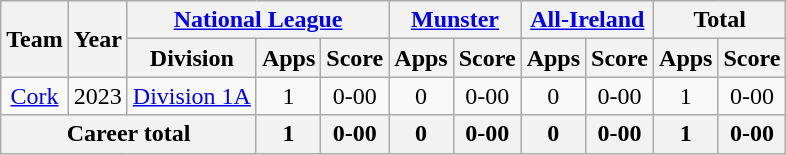<table class="wikitable" style="text-align:center">
<tr>
<th rowspan="2">Team</th>
<th rowspan="2">Year</th>
<th colspan="3"><a href='#'>National League</a></th>
<th colspan="2"><a href='#'>Munster</a></th>
<th colspan="2"><a href='#'>All-Ireland</a></th>
<th colspan="2">Total</th>
</tr>
<tr>
<th>Division</th>
<th>Apps</th>
<th>Score</th>
<th>Apps</th>
<th>Score</th>
<th>Apps</th>
<th>Score</th>
<th>Apps</th>
<th>Score</th>
</tr>
<tr>
<td rowspan="1"><a href='#'>Cork</a></td>
<td>2023</td>
<td rowspan="1"><a href='#'>Division 1A</a></td>
<td>1</td>
<td>0-00</td>
<td>0</td>
<td>0-00</td>
<td>0</td>
<td>0-00</td>
<td>1</td>
<td>0-00</td>
</tr>
<tr>
<th colspan="3">Career total</th>
<th>1</th>
<th>0-00</th>
<th>0</th>
<th>0-00</th>
<th>0</th>
<th>0-00</th>
<th>1</th>
<th>0-00</th>
</tr>
</table>
